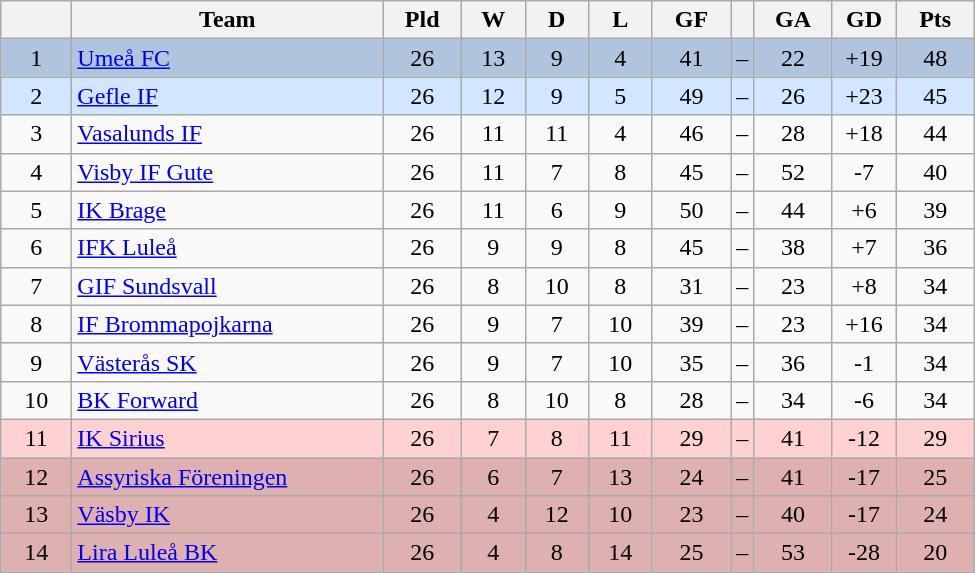<table class="wikitable" style="text-align: center">
<tr>
<th style="width: 40px;"></th>
<th style="width: 200px;">Team</th>
<th style="width: 45px;">Pld</th>
<th style="width: 35px;">W</th>
<th style="width: 35px;">D</th>
<th style="width: 35px;">L</th>
<th style="width: 45px;">GF</th>
<th></th>
<th style="width: 45px;">GA</th>
<th style="width: 35px;">GD</th>
<th style="width: 45px;">Pts</th>
</tr>
<tr style="background: #b0c4de">
<td>1</td>
<td style="text-align: left;"><a href='#'>Umeå FC</a></td>
<td>26</td>
<td>13</td>
<td>9</td>
<td>4</td>
<td>41</td>
<td>–</td>
<td>22</td>
<td>+19</td>
<td>48</td>
</tr>
<tr style="background: #d2e6ff">
<td>2</td>
<td style="text-align: left;"><a href='#'>Gefle IF</a></td>
<td>26</td>
<td>12</td>
<td>9</td>
<td>5</td>
<td>49</td>
<td>–</td>
<td>26</td>
<td>+23</td>
<td>45</td>
</tr>
<tr>
<td>3</td>
<td style="text-align: left;"><a href='#'>Vasalunds IF</a></td>
<td>26</td>
<td>11</td>
<td>11</td>
<td>4</td>
<td>46</td>
<td>–</td>
<td>28</td>
<td>+18</td>
<td>44</td>
</tr>
<tr>
<td>4</td>
<td style="text-align: left;"><a href='#'>Visby IF Gute</a></td>
<td>26</td>
<td>11</td>
<td>7</td>
<td>8</td>
<td>45</td>
<td>–</td>
<td>52</td>
<td>-7</td>
<td>40</td>
</tr>
<tr>
<td>5</td>
<td style="text-align: left;"><a href='#'>IK Brage</a></td>
<td>26</td>
<td>11</td>
<td>6</td>
<td>9</td>
<td>50</td>
<td>–</td>
<td>44</td>
<td>+6</td>
<td>39</td>
</tr>
<tr>
<td>6</td>
<td style="text-align: left;"><a href='#'>IFK Luleå</a></td>
<td>26</td>
<td>9</td>
<td>9</td>
<td>8</td>
<td>45</td>
<td>–</td>
<td>38</td>
<td>+7</td>
<td>36</td>
</tr>
<tr>
<td>7</td>
<td style="text-align: left;"><a href='#'>GIF Sundsvall</a></td>
<td>26</td>
<td>8</td>
<td>10</td>
<td>8</td>
<td>31</td>
<td>–</td>
<td>23</td>
<td>+8</td>
<td>34</td>
</tr>
<tr>
<td>8</td>
<td style="text-align: left;"><a href='#'>IF Brommapojkarna</a></td>
<td>26</td>
<td>9</td>
<td>7</td>
<td>10</td>
<td>39</td>
<td>–</td>
<td>23</td>
<td>+16</td>
<td>34</td>
</tr>
<tr>
<td>9</td>
<td style="text-align: left;"><a href='#'>Västerås SK</a></td>
<td>26</td>
<td>9</td>
<td>7</td>
<td>10</td>
<td>35</td>
<td>–</td>
<td>36</td>
<td>-1</td>
<td>34</td>
</tr>
<tr>
<td>10</td>
<td style="text-align: left;"><a href='#'>BK Forward</a></td>
<td>26</td>
<td>8</td>
<td>10</td>
<td>8</td>
<td>28</td>
<td>–</td>
<td>34</td>
<td>-6</td>
<td>34</td>
</tr>
<tr style="background: #ffd1d1">
<td>11</td>
<td style="text-align: left;"><a href='#'>IK Sirius</a></td>
<td>26</td>
<td>7</td>
<td>8</td>
<td>11</td>
<td>29</td>
<td>–</td>
<td>41</td>
<td>-12</td>
<td>29</td>
</tr>
<tr style="background: #deb0b0">
<td>12</td>
<td style="text-align: left;"><a href='#'>Assyriska Föreningen</a></td>
<td>26</td>
<td>6</td>
<td>7</td>
<td>13</td>
<td>24</td>
<td>–</td>
<td>41</td>
<td>-17</td>
<td>25</td>
</tr>
<tr style="background: #deb0b0">
<td>13</td>
<td style="text-align: left;"><a href='#'>Väsby IK</a></td>
<td>26</td>
<td>4</td>
<td>12</td>
<td>10</td>
<td>23</td>
<td>–</td>
<td>40</td>
<td>-17</td>
<td>24</td>
</tr>
<tr style="background: #deb0b0">
<td>14</td>
<td style="text-align: left;"><a href='#'>Lira Luleå BK</a></td>
<td>26</td>
<td>4</td>
<td>8</td>
<td>14</td>
<td>25</td>
<td>–</td>
<td>53</td>
<td>-28</td>
<td>20</td>
</tr>
</table>
